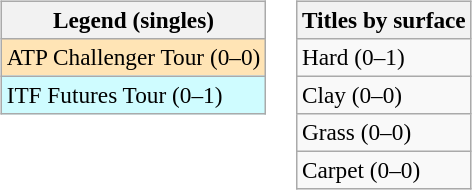<table>
<tr valign=top>
<td><br><table class=wikitable style=font-size:97%>
<tr>
<th>Legend (singles)</th>
</tr>
<tr bgcolor=moccasin>
<td>ATP Challenger Tour (0–0)</td>
</tr>
<tr bgcolor=#cffcff>
<td>ITF Futures Tour (0–1)</td>
</tr>
</table>
</td>
<td><br><table class=wikitable style=font-size:97%>
<tr>
<th>Titles by surface</th>
</tr>
<tr>
<td>Hard (0–1)</td>
</tr>
<tr>
<td>Clay (0–0)</td>
</tr>
<tr>
<td>Grass (0–0)</td>
</tr>
<tr>
<td>Carpet (0–0)</td>
</tr>
</table>
</td>
</tr>
</table>
